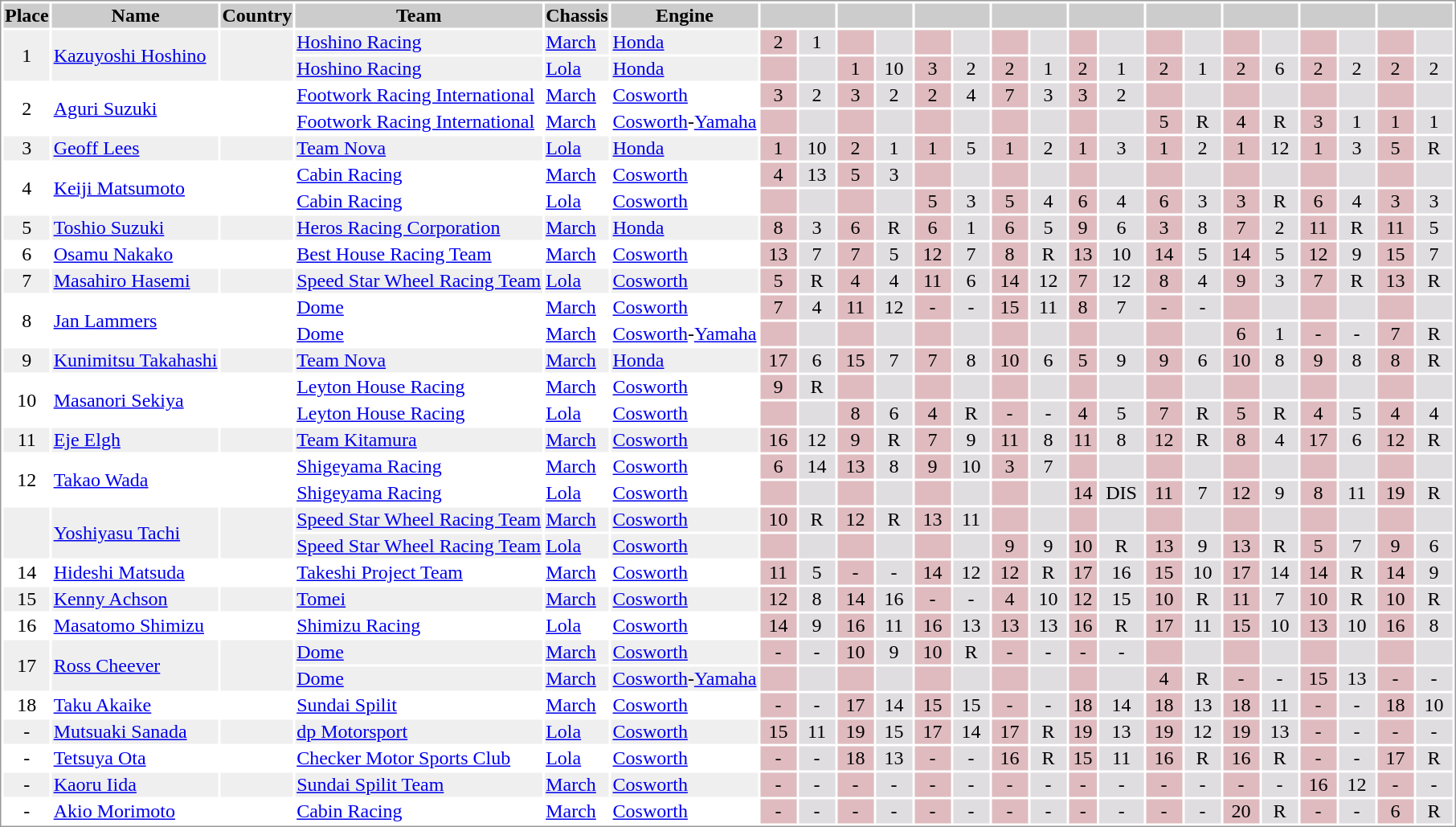<table border="0" style="border: 1px solid #999; background-color:#FFFFFF; text-align:center">
<tr align="center" style="background:#CCCCCC;">
<td><strong>Place</strong></td>
<td><strong>Name</strong></td>
<td><strong>Country</strong></td>
<td><strong>Team</strong></td>
<td><strong>Chassis</strong></td>
<td><strong>Engine</strong></td>
<td colspan=2 align=center width="60"></td>
<td colspan=2 align=center width="60"></td>
<td colspan=2 align=center width="60"></td>
<td colspan=2 align=center width="60"></td>
<td colspan=2 align=center width="60"></td>
<td colspan=2 align=center width="60"></td>
<td colspan=2 align=center width="60"></td>
<td colspan=2 align=center width="60"></td>
<td colspan=2 align=center width="60"></td>
</tr>
<tr style="background:#EFEFEF;">
<td rowspan=2>1</td>
<td rowspan=2 align="left"><a href='#'>Kazuyoshi Hoshino</a></td>
<td rowspan=2 align="left"></td>
<td align="left"><a href='#'>Hoshino Racing</a></td>
<td align="left"><a href='#'>March</a></td>
<td align="left"><a href='#'>Honda</a></td>
<td style="background:#DFBBBF;">2</td>
<td style="background:#DFDDDF;">1</td>
<td style="background:#DFBBBF;"></td>
<td style="background:#DFDDDF;"></td>
<td style="background:#DFBBBF;"></td>
<td style="background:#DFDDDF;"></td>
<td style="background:#DFBBBF;"></td>
<td style="background:#DFDDDF;"></td>
<td style="background:#DFBBBF;"></td>
<td style="background:#DFDDDF;"></td>
<td style="background:#DFBBBF;"></td>
<td style="background:#DFDDDF;"></td>
<td style="background:#DFBBBF;"></td>
<td style="background:#DFDDDF;"></td>
<td style="background:#DFBBBF;"></td>
<td style="background:#DFDDDF;"></td>
<td style="background:#DFBBBF;"></td>
<td style="background:#DFDDDF;"></td>
</tr>
<tr style="background:#EFEFEF;">
<td align="left"><a href='#'>Hoshino Racing</a></td>
<td align="left"><a href='#'>Lola</a></td>
<td align="left"><a href='#'>Honda</a></td>
<td style="background:#DFBBBF;"></td>
<td style="background:#DFDDDF;"></td>
<td style="background:#DFBBBF;">1</td>
<td style="background:#DFDDDF;">10</td>
<td style="background:#DFBBBF;">3</td>
<td style="background:#DFDDDF;">2</td>
<td style="background:#DFBBBF;">2</td>
<td style="background:#DFDDDF;">1</td>
<td style="background:#DFBBBF;">2</td>
<td style="background:#DFDDDF;">1</td>
<td style="background:#DFBBBF;">2</td>
<td style="background:#DFDDDF;">1</td>
<td style="background:#DFBBBF;">2</td>
<td style="background:#DFDDDF;">6</td>
<td style="background:#DFBBBF;">2</td>
<td style="background:#DFDDDF;">2</td>
<td style="background:#DFBBBF;">2</td>
<td style="background:#DFDDDF;">2</td>
</tr>
<tr>
<td rowspan=2>2</td>
<td rowspan=2 align="left"><a href='#'>Aguri Suzuki</a></td>
<td rowspan=2 align="left"></td>
<td align="left"><a href='#'>Footwork Racing International</a></td>
<td align="left"><a href='#'>March</a></td>
<td align="left"><a href='#'>Cosworth</a></td>
<td style="background:#DFBBBF;">3</td>
<td style="background:#DFDDDF;">2</td>
<td style="background:#DFBBBF;">3</td>
<td style="background:#DFDDDF;">2</td>
<td style="background:#DFBBBF;">2</td>
<td style="background:#DFDDDF;">4</td>
<td style="background:#DFBBBF;">7</td>
<td style="background:#DFDDDF;">3</td>
<td style="background:#DFBBBF;">3</td>
<td style="background:#DFDDDF;">2</td>
<td style="background:#DFBBBF;"></td>
<td style="background:#DFDDDF;"></td>
<td style="background:#DFBBBF;"></td>
<td style="background:#DFDDDF;"></td>
<td style="background:#DFBBBF;"></td>
<td style="background:#DFDDDF;"></td>
<td style="background:#DFBBBF;"></td>
<td style="background:#DFDDDF;"></td>
</tr>
<tr>
<td align="left"><a href='#'>Footwork Racing International</a></td>
<td align="left"><a href='#'>March</a></td>
<td align="left"><a href='#'>Cosworth</a>-<a href='#'>Yamaha</a></td>
<td style="background:#DFBBBF;"></td>
<td style="background:#DFDDDF;"></td>
<td style="background:#DFBBBF;"></td>
<td style="background:#DFDDDF;"></td>
<td style="background:#DFBBBF;"></td>
<td style="background:#DFDDDF;"></td>
<td style="background:#DFBBBF;"></td>
<td style="background:#DFDDDF;"></td>
<td style="background:#DFBBBF;"></td>
<td style="background:#DFDDDF;"></td>
<td style="background:#DFBBBF;">5</td>
<td style="background:#DFDDDF;">R</td>
<td style="background:#DFBBBF;">4</td>
<td style="background:#DFDDDF;">R</td>
<td style="background:#DFBBBF;">3</td>
<td style="background:#DFDDDF;">1</td>
<td style="background:#DFBBBF;">1</td>
<td style="background:#DFDDDF;">1</td>
</tr>
<tr style="background:#EFEFEF;">
<td>3</td>
<td align="left"><a href='#'>Geoff Lees</a></td>
<td align="left"></td>
<td align="left"><a href='#'>Team Nova</a></td>
<td align="left"><a href='#'>Lola</a></td>
<td align="left"><a href='#'>Honda</a></td>
<td style="background:#DFBBBF;">1</td>
<td style="background:#DFDDDF;">10</td>
<td style="background:#DFBBBF;">2</td>
<td style="background:#DFDDDF;">1</td>
<td style="background:#DFBBBF;">1</td>
<td style="background:#DFDDDF;">5</td>
<td style="background:#DFBBBF;">1</td>
<td style="background:#DFDDDF;">2</td>
<td style="background:#DFBBBF;">1</td>
<td style="background:#DFDDDF;">3</td>
<td style="background:#DFBBBF;">1</td>
<td style="background:#DFDDDF;">2</td>
<td style="background:#DFBBBF;">1</td>
<td style="background:#DFDDDF;">12</td>
<td style="background:#DFBBBF;">1</td>
<td style="background:#DFDDDF;">3</td>
<td style="background:#DFBBBF;">5</td>
<td style="background:#DFDDDF;">R</td>
</tr>
<tr>
<td rowspan=2>4</td>
<td rowspan=2 align="left"><a href='#'>Keiji Matsumoto</a></td>
<td rowspan=2 align="left"></td>
<td align="left"><a href='#'>Cabin Racing</a></td>
<td align="left"><a href='#'>March</a></td>
<td align="left"><a href='#'>Cosworth</a></td>
<td style="background:#DFBBBF;">4</td>
<td style="background:#DFDDDF;">13</td>
<td style="background:#DFBBBF;">5</td>
<td style="background:#DFDDDF;">3</td>
<td style="background:#DFBBBF;"></td>
<td style="background:#DFDDDF;"></td>
<td style="background:#DFBBBF;"></td>
<td style="background:#DFDDDF;"></td>
<td style="background:#DFBBBF;"></td>
<td style="background:#DFDDDF;"></td>
<td style="background:#DFBBBF;"></td>
<td style="background:#DFDDDF;"></td>
<td style="background:#DFBBBF;"></td>
<td style="background:#DFDDDF;"></td>
<td style="background:#DFBBBF;"></td>
<td style="background:#DFDDDF;"></td>
<td style="background:#DFBBBF;"></td>
<td style="background:#DFDDDF;"></td>
</tr>
<tr>
<td align="left"><a href='#'>Cabin Racing</a></td>
<td align="left"><a href='#'>Lola</a></td>
<td align="left"><a href='#'>Cosworth</a></td>
<td style="background:#DFBBBF;"></td>
<td style="background:#DFDDDF;"></td>
<td style="background:#DFBBBF;"></td>
<td style="background:#DFDDDF;"></td>
<td style="background:#DFBBBF;">5</td>
<td style="background:#DFDDDF;">3</td>
<td style="background:#DFBBBF;">5</td>
<td style="background:#DFDDDF;">4</td>
<td style="background:#DFBBBF;">6</td>
<td style="background:#DFDDDF;">4</td>
<td style="background:#DFBBBF;">6</td>
<td style="background:#DFDDDF;">3</td>
<td style="background:#DFBBBF;">3</td>
<td style="background:#DFDDDF;">R</td>
<td style="background:#DFBBBF;">6</td>
<td style="background:#DFDDDF;">4</td>
<td style="background:#DFBBBF;">3</td>
<td style="background:#DFDDDF;">3</td>
</tr>
<tr style="background:#EFEFEF;">
<td>5</td>
<td align="left"><a href='#'>Toshio Suzuki</a></td>
<td align="left"></td>
<td align="left"><a href='#'>Heros Racing Corporation</a></td>
<td align="left"><a href='#'>March</a></td>
<td align="left"><a href='#'>Honda</a></td>
<td style="background:#DFBBBF;">8</td>
<td style="background:#DFDDDF;">3</td>
<td style="background:#DFBBBF;">6</td>
<td style="background:#DFDDDF;">R</td>
<td style="background:#DFBBBF;">6</td>
<td style="background:#DFDDDF;">1</td>
<td style="background:#DFBBBF;">6</td>
<td style="background:#DFDDDF;">5</td>
<td style="background:#DFBBBF;">9</td>
<td style="background:#DFDDDF;">6</td>
<td style="background:#DFBBBF;">3</td>
<td style="background:#DFDDDF;">8</td>
<td style="background:#DFBBBF;">7</td>
<td style="background:#DFDDDF;">2</td>
<td style="background:#DFBBBF;">11</td>
<td style="background:#DFDDDF;">R</td>
<td style="background:#DFBBBF;">11</td>
<td style="background:#DFDDDF;">5</td>
</tr>
<tr>
<td>6</td>
<td align="left"><a href='#'>Osamu Nakako</a></td>
<td align="left"></td>
<td align="left"><a href='#'>Best House Racing Team</a></td>
<td align="left"><a href='#'>March</a></td>
<td align="left"><a href='#'>Cosworth</a></td>
<td style="background:#DFBBBF;">13</td>
<td style="background:#DFDDDF;">7</td>
<td style="background:#DFBBBF;">7</td>
<td style="background:#DFDDDF;">5</td>
<td style="background:#DFBBBF;">12</td>
<td style="background:#DFDDDF;">7</td>
<td style="background:#DFBBBF;">8</td>
<td style="background:#DFDDDF;">R</td>
<td style="background:#DFBBBF;">13</td>
<td style="background:#DFDDDF;">10</td>
<td style="background:#DFBBBF;">14</td>
<td style="background:#DFDDDF;">5</td>
<td style="background:#DFBBBF;">14</td>
<td style="background:#DFDDDF;">5</td>
<td style="background:#DFBBBF;">12</td>
<td style="background:#DFDDDF;">9</td>
<td style="background:#DFBBBF;">15</td>
<td style="background:#DFDDDF;">7</td>
</tr>
<tr style="background:#EFEFEF;">
<td>7</td>
<td align="left"><a href='#'>Masahiro Hasemi</a></td>
<td align="left"></td>
<td align="left"><a href='#'>Speed Star Wheel Racing Team</a></td>
<td align="left"><a href='#'>Lola</a></td>
<td align="left"><a href='#'>Cosworth</a></td>
<td style="background:#DFBBBF;">5</td>
<td style="background:#DFDDDF;">R</td>
<td style="background:#DFBBBF;">4</td>
<td style="background:#DFDDDF;">4</td>
<td style="background:#DFBBBF;">11</td>
<td style="background:#DFDDDF;">6</td>
<td style="background:#DFBBBF;">14</td>
<td style="background:#DFDDDF;">12</td>
<td style="background:#DFBBBF;">7</td>
<td style="background:#DFDDDF;">12</td>
<td style="background:#DFBBBF;">8</td>
<td style="background:#DFDDDF;">4</td>
<td style="background:#DFBBBF;">9</td>
<td style="background:#DFDDDF;">3</td>
<td style="background:#DFBBBF;">7</td>
<td style="background:#DFDDDF;">R</td>
<td style="background:#DFBBBF;">13</td>
<td style="background:#DFDDDF;">R</td>
</tr>
<tr>
<td rowspan=2>8</td>
<td rowspan=2 align="left"><a href='#'>Jan Lammers</a></td>
<td rowspan=2 align="left"></td>
<td align="left"><a href='#'>Dome</a></td>
<td align="left"><a href='#'>March</a></td>
<td align="left"><a href='#'>Cosworth</a></td>
<td style="background:#DFBBBF;">7</td>
<td style="background:#DFDDDF;">4</td>
<td style="background:#DFBBBF;">11</td>
<td style="background:#DFDDDF;">12</td>
<td style="background:#DFBBBF;">-</td>
<td style="background:#DFDDDF;">-</td>
<td style="background:#DFBBBF;">15</td>
<td style="background:#DFDDDF;">11</td>
<td style="background:#DFBBBF;">8</td>
<td style="background:#DFDDDF;">7</td>
<td style="background:#DFBBBF;">-</td>
<td style="background:#DFDDDF;">-</td>
<td style="background:#DFBBBF;"></td>
<td style="background:#DFDDDF;"></td>
<td style="background:#DFBBBF;"></td>
<td style="background:#DFDDDF;"></td>
<td style="background:#DFBBBF;"></td>
<td style="background:#DFDDDF;"></td>
</tr>
<tr>
<td align="left"><a href='#'>Dome</a></td>
<td align="left"><a href='#'>March</a></td>
<td align="left"><a href='#'>Cosworth</a>-<a href='#'>Yamaha</a></td>
<td style="background:#DFBBBF;"></td>
<td style="background:#DFDDDF;"></td>
<td style="background:#DFBBBF;"></td>
<td style="background:#DFDDDF;"></td>
<td style="background:#DFBBBF;"></td>
<td style="background:#DFDDDF;"></td>
<td style="background:#DFBBBF;"></td>
<td style="background:#DFDDDF;"></td>
<td style="background:#DFBBBF;"></td>
<td style="background:#DFDDDF;"></td>
<td style="background:#DFBBBF;"></td>
<td style="background:#DFDDDF;"></td>
<td style="background:#DFBBBF;">6</td>
<td style="background:#DFDDDF;">1</td>
<td style="background:#DFBBBF;">-</td>
<td style="background:#DFDDDF;">-</td>
<td style="background:#DFBBBF;">7</td>
<td style="background:#DFDDDF;">R</td>
</tr>
<tr style="background:#EFEFEF;">
<td>9</td>
<td align="left"><a href='#'>Kunimitsu Takahashi</a></td>
<td align="left"></td>
<td align="left"><a href='#'>Team Nova</a></td>
<td align="left"><a href='#'>March</a></td>
<td align="left"><a href='#'>Honda</a></td>
<td style="background:#DFBBBF;">17</td>
<td style="background:#DFDDDF;">6</td>
<td style="background:#DFBBBF;">15</td>
<td style="background:#DFDDDF;">7</td>
<td style="background:#DFBBBF;">7</td>
<td style="background:#DFDDDF;">8</td>
<td style="background:#DFBBBF;">10</td>
<td style="background:#DFDDDF;">6</td>
<td style="background:#DFBBBF;">5</td>
<td style="background:#DFDDDF;">9</td>
<td style="background:#DFBBBF;">9</td>
<td style="background:#DFDDDF;">6</td>
<td style="background:#DFBBBF;">10</td>
<td style="background:#DFDDDF;">8</td>
<td style="background:#DFBBBF;">9</td>
<td style="background:#DFDDDF;">8</td>
<td style="background:#DFBBBF;">8</td>
<td style="background:#DFDDDF;">R</td>
</tr>
<tr>
<td rowspan=2>10</td>
<td rowspan=2 align="left"><a href='#'>Masanori Sekiya</a></td>
<td rowspan=2 align="left"></td>
<td align="left"><a href='#'>Leyton House Racing</a></td>
<td align="left"><a href='#'>March</a></td>
<td align="left"><a href='#'>Cosworth</a></td>
<td style="background:#DFBBBF;">9</td>
<td style="background:#DFDDDF;">R</td>
<td style="background:#DFBBBF;"></td>
<td style="background:#DFDDDF;"></td>
<td style="background:#DFBBBF;"></td>
<td style="background:#DFDDDF;"></td>
<td style="background:#DFBBBF;"></td>
<td style="background:#DFDDDF;"></td>
<td style="background:#DFBBBF;"></td>
<td style="background:#DFDDDF;"></td>
<td style="background:#DFBBBF;"></td>
<td style="background:#DFDDDF;"></td>
<td style="background:#DFBBBF;"></td>
<td style="background:#DFDDDF;"></td>
<td style="background:#DFBBBF;"></td>
<td style="background:#DFDDDF;"></td>
<td style="background:#DFBBBF;"></td>
<td style="background:#DFDDDF;"></td>
</tr>
<tr>
<td align="left"><a href='#'>Leyton House Racing</a></td>
<td align="left"><a href='#'>Lola</a></td>
<td align="left"><a href='#'>Cosworth</a></td>
<td style="background:#DFBBBF;"></td>
<td style="background:#DFDDDF;"></td>
<td style="background:#DFBBBF;">8</td>
<td style="background:#DFDDDF;">6</td>
<td style="background:#DFBBBF;">4</td>
<td style="background:#DFDDDF;">R</td>
<td style="background:#DFBBBF;">-</td>
<td style="background:#DFDDDF;">-</td>
<td style="background:#DFBBBF;">4</td>
<td style="background:#DFDDDF;">5</td>
<td style="background:#DFBBBF;">7</td>
<td style="background:#DFDDDF;">R</td>
<td style="background:#DFBBBF;">5</td>
<td style="background:#DFDDDF;">R</td>
<td style="background:#DFBBBF;">4</td>
<td style="background:#DFDDDF;">5</td>
<td style="background:#DFBBBF;">4</td>
<td style="background:#DFDDDF;">4</td>
</tr>
<tr style="background:#EFEFEF;">
<td>11</td>
<td align="left"><a href='#'>Eje Elgh</a></td>
<td align="left"></td>
<td align="left"><a href='#'>Team Kitamura</a></td>
<td align="left"><a href='#'>March</a></td>
<td align="left"><a href='#'>Cosworth</a></td>
<td style="background:#DFBBBF;">16</td>
<td style="background:#DFDDDF;">12</td>
<td style="background:#DFBBBF;">9</td>
<td style="background:#DFDDDF;">R</td>
<td style="background:#DFBBBF;">7</td>
<td style="background:#DFDDDF;">9</td>
<td style="background:#DFBBBF;">11</td>
<td style="background:#DFDDDF;">8</td>
<td style="background:#DFBBBF;">11</td>
<td style="background:#DFDDDF;">8</td>
<td style="background:#DFBBBF;">12</td>
<td style="background:#DFDDDF;">R</td>
<td style="background:#DFBBBF;">8</td>
<td style="background:#DFDDDF;">4</td>
<td style="background:#DFBBBF;">17</td>
<td style="background:#DFDDDF;">6</td>
<td style="background:#DFBBBF;">12</td>
<td style="background:#DFDDDF;">R</td>
</tr>
<tr>
<td rowspan=2>12</td>
<td rowspan=2 align="left"><a href='#'>Takao Wada</a></td>
<td rowspan=2 align="left"></td>
<td align="left"><a href='#'>Shigeyama Racing</a></td>
<td align="left"><a href='#'>March</a></td>
<td align="left"><a href='#'>Cosworth</a></td>
<td style="background:#DFBBBF;">6</td>
<td style="background:#DFDDDF;">14</td>
<td style="background:#DFBBBF;">13</td>
<td style="background:#DFDDDF;">8</td>
<td style="background:#DFBBBF;">9</td>
<td style="background:#DFDDDF;">10</td>
<td style="background:#DFBBBF;">3</td>
<td style="background:#DFDDDF;">7</td>
<td style="background:#DFBBBF;"></td>
<td style="background:#DFDDDF;"></td>
<td style="background:#DFBBBF;"></td>
<td style="background:#DFDDDF;"></td>
<td style="background:#DFBBBF;"></td>
<td style="background:#DFDDDF;"></td>
<td style="background:#DFBBBF;"></td>
<td style="background:#DFDDDF;"></td>
<td style="background:#DFBBBF;"></td>
<td style="background:#DFDDDF;"></td>
</tr>
<tr>
<td align="left"><a href='#'>Shigeyama Racing</a></td>
<td align="left"><a href='#'>Lola</a></td>
<td align="left"><a href='#'>Cosworth</a></td>
<td style="background:#DFBBBF;"></td>
<td style="background:#DFDDDF;"></td>
<td style="background:#DFBBBF;"></td>
<td style="background:#DFDDDF;"></td>
<td style="background:#DFBBBF;"></td>
<td style="background:#DFDDDF;"></td>
<td style="background:#DFBBBF;"></td>
<td style="background:#DFDDDF;"></td>
<td style="background:#DFBBBF;">14</td>
<td style="background:#DFDDDF;">DIS</td>
<td style="background:#DFBBBF;">11</td>
<td style="background:#DFDDDF;">7</td>
<td style="background:#DFBBBF;">12</td>
<td style="background:#DFDDDF;">9</td>
<td style="background:#DFBBBF;">8</td>
<td style="background:#DFDDDF;">11</td>
<td style="background:#DFBBBF;">19</td>
<td style="background:#DFDDDF;">R</td>
</tr>
<tr style="background:#EFEFEF;">
<td rowspan=2></td>
<td rowspan=2 align="left"><a href='#'>Yoshiyasu Tachi</a></td>
<td rowspan=2 align="left"></td>
<td align="left"><a href='#'>Speed Star Wheel Racing Team</a></td>
<td align="left"><a href='#'>March</a></td>
<td align="left"><a href='#'>Cosworth</a></td>
<td style="background:#DFBBBF;">10</td>
<td style="background:#DFDDDF;">R</td>
<td style="background:#DFBBBF;">12</td>
<td style="background:#DFDDDF;">R</td>
<td style="background:#DFBBBF;">13</td>
<td style="background:#DFDDDF;">11</td>
<td style="background:#DFBBBF;"></td>
<td style="background:#DFDDDF;"></td>
<td style="background:#DFBBBF;"></td>
<td style="background:#DFDDDF;"></td>
<td style="background:#DFBBBF;"></td>
<td style="background:#DFDDDF;"></td>
<td style="background:#DFBBBF;"></td>
<td style="background:#DFDDDF;"></td>
<td style="background:#DFBBBF;"></td>
<td style="background:#DFDDDF;"></td>
<td style="background:#DFBBBF;"></td>
<td style="background:#DFDDDF;"></td>
</tr>
<tr style="background:#EFEFEF;">
<td align="left"><a href='#'>Speed Star Wheel Racing Team</a></td>
<td align="left"><a href='#'>Lola</a></td>
<td align="left"><a href='#'>Cosworth</a></td>
<td style="background:#DFBBBF;"></td>
<td style="background:#DFDDDF;"></td>
<td style="background:#DFBBBF;"></td>
<td style="background:#DFDDDF;"></td>
<td style="background:#DFBBBF;"></td>
<td style="background:#DFDDDF;"></td>
<td style="background:#DFBBBF;">9</td>
<td style="background:#DFDDDF;">9</td>
<td style="background:#DFBBBF;">10</td>
<td style="background:#DFDDDF;">R</td>
<td style="background:#DFBBBF;">13</td>
<td style="background:#DFDDDF;">9</td>
<td style="background:#DFBBBF;">13</td>
<td style="background:#DFDDDF;">R</td>
<td style="background:#DFBBBF;">5</td>
<td style="background:#DFDDDF;">7</td>
<td style="background:#DFBBBF;">9</td>
<td style="background:#DFDDDF;">6</td>
</tr>
<tr>
<td>14</td>
<td align="left"><a href='#'>Hideshi Matsuda</a></td>
<td align="left"></td>
<td align="left"><a href='#'>Takeshi Project Team</a></td>
<td align="left"><a href='#'>March</a></td>
<td align="left"><a href='#'>Cosworth</a></td>
<td style="background:#DFBBBF;">11</td>
<td style="background:#DFDDDF;">5</td>
<td style="background:#DFBBBF;">-</td>
<td style="background:#DFDDDF;">-</td>
<td style="background:#DFBBBF;">14</td>
<td style="background:#DFDDDF;">12</td>
<td style="background:#DFBBBF;">12</td>
<td style="background:#DFDDDF;">R</td>
<td style="background:#DFBBBF;">17</td>
<td style="background:#DFDDDF;">16</td>
<td style="background:#DFBBBF;">15</td>
<td style="background:#DFDDDF;">10</td>
<td style="background:#DFBBBF;">17</td>
<td style="background:#DFDDDF;">14</td>
<td style="background:#DFBBBF;">14</td>
<td style="background:#DFDDDF;">R</td>
<td style="background:#DFBBBF;">14</td>
<td style="background:#DFDDDF;">9</td>
</tr>
<tr style="background:#EFEFEF;">
<td>15</td>
<td align="left"><a href='#'>Kenny Achson</a></td>
<td align="left"></td>
<td align="left"><a href='#'>Tomei</a></td>
<td align="left"><a href='#'>March</a></td>
<td align="left"><a href='#'>Cosworth</a></td>
<td style="background:#DFBBBF;">12</td>
<td style="background:#DFDDDF;">8</td>
<td style="background:#DFBBBF;">14</td>
<td style="background:#DFDDDF;">16</td>
<td style="background:#DFBBBF;">-</td>
<td style="background:#DFDDDF;">-</td>
<td style="background:#DFBBBF;">4</td>
<td style="background:#DFDDDF;">10</td>
<td style="background:#DFBBBF;">12</td>
<td style="background:#DFDDDF;">15</td>
<td style="background:#DFBBBF;">10</td>
<td style="background:#DFDDDF;">R</td>
<td style="background:#DFBBBF;">11</td>
<td style="background:#DFDDDF;">7</td>
<td style="background:#DFBBBF;">10</td>
<td style="background:#DFDDDF;">R</td>
<td style="background:#DFBBBF;">10</td>
<td style="background:#DFDDDF;">R</td>
</tr>
<tr>
<td>16</td>
<td align="left"><a href='#'>Masatomo Shimizu</a></td>
<td align="left"></td>
<td align="left"><a href='#'>Shimizu Racing</a></td>
<td align="left"><a href='#'>Lola</a></td>
<td align="left"><a href='#'>Cosworth</a></td>
<td style="background:#DFBBBF;">14</td>
<td style="background:#DFDDDF;">9</td>
<td style="background:#DFBBBF;">16</td>
<td style="background:#DFDDDF;">11</td>
<td style="background:#DFBBBF;">16</td>
<td style="background:#DFDDDF;">13</td>
<td style="background:#DFBBBF;">13</td>
<td style="background:#DFDDDF;">13</td>
<td style="background:#DFBBBF;">16</td>
<td style="background:#DFDDDF;">R</td>
<td style="background:#DFBBBF;">17</td>
<td style="background:#DFDDDF;">11</td>
<td style="background:#DFBBBF;">15</td>
<td style="background:#DFDDDF;">10</td>
<td style="background:#DFBBBF;">13</td>
<td style="background:#DFDDDF;">10</td>
<td style="background:#DFBBBF;">16</td>
<td style="background:#DFDDDF;">8</td>
</tr>
<tr style="background:#EFEFEF;">
<td rowspan=2>17</td>
<td rowspan=2 align="left"><a href='#'>Ross Cheever</a></td>
<td rowspan=2 align="left"></td>
<td align="left"><a href='#'>Dome</a></td>
<td align="left"><a href='#'>March</a></td>
<td align="left"><a href='#'>Cosworth</a></td>
<td style="background:#DFBBBF;">-</td>
<td style="background:#DFDDDF;">-</td>
<td style="background:#DFBBBF;">10</td>
<td style="background:#DFDDDF;">9</td>
<td style="background:#DFBBBF;">10</td>
<td style="background:#DFDDDF;">R</td>
<td style="background:#DFBBBF;">-</td>
<td style="background:#DFDDDF;">-</td>
<td style="background:#DFBBBF;">-</td>
<td style="background:#DFDDDF;">-</td>
<td style="background:#DFBBBF;"></td>
<td style="background:#DFDDDF;"></td>
<td style="background:#DFBBBF;"></td>
<td style="background:#DFDDDF;"></td>
<td style="background:#DFBBBF;"></td>
<td style="background:#DFDDDF;"></td>
<td style="background:#DFBBBF;"></td>
<td style="background:#DFDDDF;"></td>
</tr>
<tr style="background:#EFEFEF;">
<td align="left"><a href='#'>Dome</a></td>
<td align="left"><a href='#'>March</a></td>
<td align="left"><a href='#'>Cosworth</a>-<a href='#'>Yamaha</a></td>
<td style="background:#DFBBBF;"></td>
<td style="background:#DFDDDF;"></td>
<td style="background:#DFBBBF;"></td>
<td style="background:#DFDDDF;"></td>
<td style="background:#DFBBBF;"></td>
<td style="background:#DFDDDF;"></td>
<td style="background:#DFBBBF;"></td>
<td style="background:#DFDDDF;"></td>
<td style="background:#DFBBBF;"></td>
<td style="background:#DFDDDF;"></td>
<td style="background:#DFBBBF;">4</td>
<td style="background:#DFDDDF;">R</td>
<td style="background:#DFBBBF;">-</td>
<td style="background:#DFDDDF;">-</td>
<td style="background:#DFBBBF;">15</td>
<td style="background:#DFDDDF;">13</td>
<td style="background:#DFBBBF;">-</td>
<td style="background:#DFDDDF;">-</td>
</tr>
<tr>
<td>18</td>
<td align="left"><a href='#'>Taku Akaike</a></td>
<td align="left"></td>
<td align="left"><a href='#'>Sundai Spilit</a></td>
<td align="left"><a href='#'>March</a></td>
<td align="left"><a href='#'>Cosworth</a></td>
<td style="background:#DFBBBF;">-</td>
<td style="background:#DFDDDF;">-</td>
<td style="background:#DFBBBF;">17</td>
<td style="background:#DFDDDF;">14</td>
<td style="background:#DFBBBF;">15</td>
<td style="background:#DFDDDF;">15</td>
<td style="background:#DFBBBF;">-</td>
<td style="background:#DFDDDF;">-</td>
<td style="background:#DFBBBF;">18</td>
<td style="background:#DFDDDF;">14</td>
<td style="background:#DFBBBF;">18</td>
<td style="background:#DFDDDF;">13</td>
<td style="background:#DFBBBF;">18</td>
<td style="background:#DFDDDF;">11</td>
<td style="background:#DFBBBF;">-</td>
<td style="background:#DFDDDF;">-</td>
<td style="background:#DFBBBF;">18</td>
<td style="background:#DFDDDF;">10</td>
</tr>
<tr style="background:#EFEFEF;">
<td>-</td>
<td align="left"><a href='#'>Mutsuaki Sanada</a></td>
<td align="left"></td>
<td align="left"><a href='#'>dp Motorsport</a></td>
<td align="left"><a href='#'>Lola</a></td>
<td align="left"><a href='#'>Cosworth</a></td>
<td style="background:#DFBBBF;">15</td>
<td style="background:#DFDDDF;">11</td>
<td style="background:#DFBBBF;">19</td>
<td style="background:#DFDDDF;">15</td>
<td style="background:#DFBBBF;">17</td>
<td style="background:#DFDDDF;">14</td>
<td style="background:#DFBBBF;">17</td>
<td style="background:#DFDDDF;">R</td>
<td style="background:#DFBBBF;">19</td>
<td style="background:#DFDDDF;">13</td>
<td style="background:#DFBBBF;">19</td>
<td style="background:#DFDDDF;">12</td>
<td style="background:#DFBBBF;">19</td>
<td style="background:#DFDDDF;">13</td>
<td style="background:#DFBBBF;">-</td>
<td style="background:#DFDDDF;">-</td>
<td style="background:#DFBBBF;">-</td>
<td style="background:#DFDDDF;">-</td>
</tr>
<tr>
<td>-</td>
<td align="left"><a href='#'>Tetsuya Ota</a></td>
<td align="left"></td>
<td align="left"><a href='#'>Checker Motor Sports Club</a></td>
<td align="left"><a href='#'>Lola</a></td>
<td align="left"><a href='#'>Cosworth</a></td>
<td style="background:#DFBBBF;">-</td>
<td style="background:#DFDDDF;">-</td>
<td style="background:#DFBBBF;">18</td>
<td style="background:#DFDDDF;">13</td>
<td style="background:#DFBBBF;">-</td>
<td style="background:#DFDDDF;">-</td>
<td style="background:#DFBBBF;">16</td>
<td style="background:#DFDDDF;">R</td>
<td style="background:#DFBBBF;">15</td>
<td style="background:#DFDDDF;">11</td>
<td style="background:#DFBBBF;">16</td>
<td style="background:#DFDDDF;">R</td>
<td style="background:#DFBBBF;">16</td>
<td style="background:#DFDDDF;">R</td>
<td style="background:#DFBBBF;">-</td>
<td style="background:#DFDDDF;">-</td>
<td style="background:#DFBBBF;">17</td>
<td style="background:#DFDDDF;">R</td>
</tr>
<tr style="background:#EFEFEF;">
<td>-</td>
<td align="left"><a href='#'>Kaoru Iida</a></td>
<td align="left"></td>
<td align="left"><a href='#'>Sundai Spilit Team</a></td>
<td align="left"><a href='#'>March</a></td>
<td align="left"><a href='#'>Cosworth</a></td>
<td style="background:#DFBBBF;">-</td>
<td style="background:#DFDDDF;">-</td>
<td style="background:#DFBBBF;">-</td>
<td style="background:#DFDDDF;">-</td>
<td style="background:#DFBBBF;">-</td>
<td style="background:#DFDDDF;">-</td>
<td style="background:#DFBBBF;">-</td>
<td style="background:#DFDDDF;">-</td>
<td style="background:#DFBBBF;">-</td>
<td style="background:#DFDDDF;">-</td>
<td style="background:#DFBBBF;">-</td>
<td style="background:#DFDDDF;">-</td>
<td style="background:#DFBBBF;">-</td>
<td style="background:#DFDDDF;">-</td>
<td style="background:#DFBBBF;">16</td>
<td style="background:#DFDDDF;">12</td>
<td style="background:#DFBBBF;">-</td>
<td style="background:#DFDDDF;">-</td>
</tr>
<tr>
<td>-</td>
<td align="left"><a href='#'>Akio Morimoto</a></td>
<td align="left"></td>
<td align="left"><a href='#'>Cabin Racing</a></td>
<td align="left"><a href='#'>March</a></td>
<td align="left"><a href='#'>Cosworth</a></td>
<td style="background:#DFBBBF;">-</td>
<td style="background:#DFDDDF;">-</td>
<td style="background:#DFBBBF;">-</td>
<td style="background:#DFDDDF;">-</td>
<td style="background:#DFBBBF;">-</td>
<td style="background:#DFDDDF;">-</td>
<td style="background:#DFBBBF;">-</td>
<td style="background:#DFDDDF;">-</td>
<td style="background:#DFBBBF;">-</td>
<td style="background:#DFDDDF;">-</td>
<td style="background:#DFBBBF;">-</td>
<td style="background:#DFDDDF;">-</td>
<td style="background:#DFBBBF;">20</td>
<td style="background:#DFDDDF;">R</td>
<td style="background:#DFBBBF;">-</td>
<td style="background:#DFDDDF;">-</td>
<td style="background:#DFBBBF;">6</td>
<td style="background:#DFDDDF;">R</td>
</tr>
</table>
